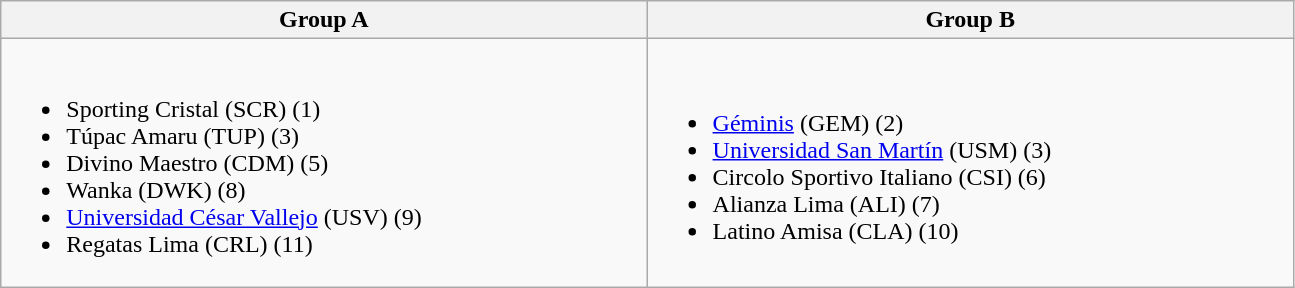<table class="wikitable">
<tr>
<th width=33%>Group A</th>
<th width=33%>Group B</th>
</tr>
<tr>
<td><br><ul><li> Sporting Cristal (SCR) (1)</li><li> Túpac Amaru (TUP) (3)</li><li> Divino Maestro (CDM) (5)</li><li> Wanka (DWK)  (8)</li><li> <a href='#'>Universidad César Vallejo</a> (USV) (9)</li><li> Regatas Lima (CRL) (11)</li></ul></td>
<td><br><ul><li> <a href='#'>Géminis</a> (GEM) (2)</li><li> <a href='#'>Universidad San Martín</a> (USM) (3)</li><li> Circolo Sportivo Italiano (CSI) (6)</li><li> Alianza Lima (ALI) (7)</li><li> Latino Amisa (CLA) (10)</li></ul></td>
</tr>
</table>
